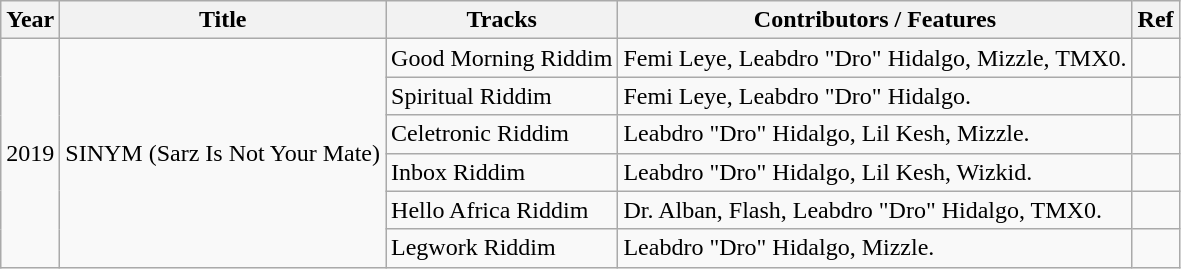<table class ="wikitable">
<tr>
<th>Year</th>
<th>Title</th>
<th>Tracks</th>
<th>Contributors / Features</th>
<th>Ref</th>
</tr>
<tr>
<td rowspan="6">2019</td>
<td rowspan="6">SINYM (Sarz Is Not Your Mate)</td>
<td>Good Morning Riddim</td>
<td>Femi Leye, Leabdro "Dro" Hidalgo, Mizzle, TMX0.</td>
<td></td>
</tr>
<tr>
<td>Spiritual Riddim</td>
<td>Femi Leye, Leabdro "Dro" Hidalgo.</td>
<td></td>
</tr>
<tr>
<td>Celetronic Riddim</td>
<td>Leabdro "Dro" Hidalgo, Lil Kesh, Mizzle.</td>
<td></td>
</tr>
<tr>
<td>Inbox Riddim</td>
<td>Leabdro "Dro" Hidalgo, Lil Kesh, Wizkid.</td>
<td></td>
</tr>
<tr>
<td>Hello Africa Riddim</td>
<td>Dr. Alban, Flash, Leabdro "Dro" Hidalgo, TMX0.</td>
<td></td>
</tr>
<tr>
<td>Legwork Riddim</td>
<td>Leabdro "Dro" Hidalgo, Mizzle.</td>
<td></td>
</tr>
</table>
